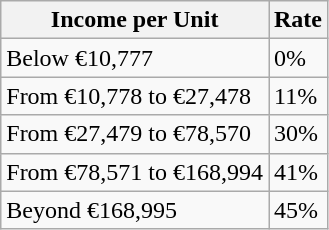<table class="wikitable" style="margin:0.5em;">
<tr>
<th>Income per Unit</th>
<th>Rate</th>
</tr>
<tr>
<td>Below €10,777</td>
<td>0%</td>
</tr>
<tr>
<td>From  €10,778 to €27,478</td>
<td>11%</td>
</tr>
<tr>
<td>From €27,479 to €78,570</td>
<td>30%</td>
</tr>
<tr>
<td>From €78,571 to €168,994</td>
<td>41%</td>
</tr>
<tr>
<td>Beyond €168,995</td>
<td>45%</td>
</tr>
</table>
